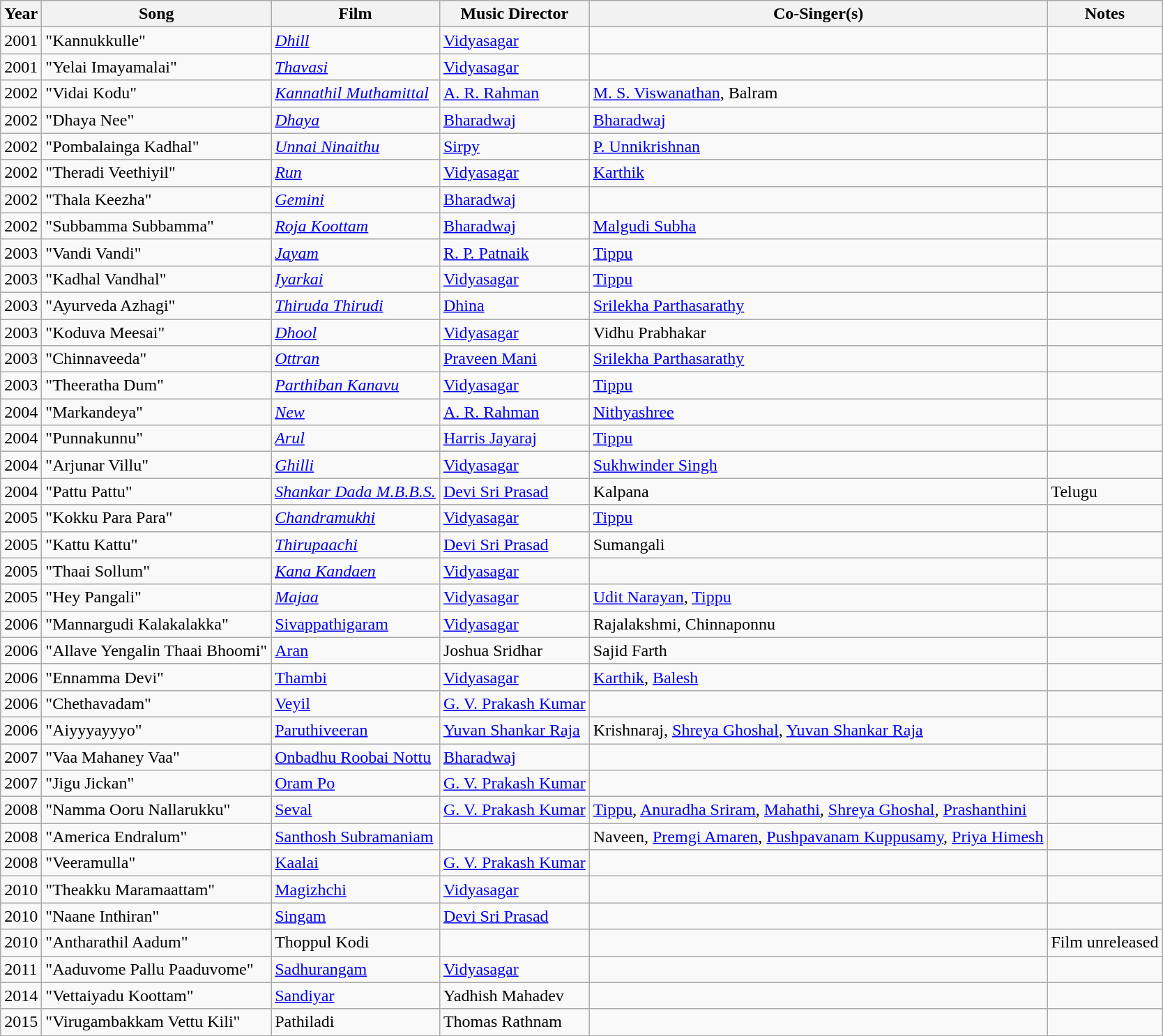<table class="wikitable">
<tr>
<th>Year</th>
<th>Song</th>
<th>Film</th>
<th>Music Director</th>
<th>Co-Singer(s)</th>
<th>Notes</th>
</tr>
<tr>
<td>2001</td>
<td>"Kannukkulle"</td>
<td><em><a href='#'>Dhill</a></em></td>
<td><a href='#'>Vidyasagar</a></td>
<td></td>
<td></td>
</tr>
<tr>
<td>2001</td>
<td>"Yelai Imayamalai"</td>
<td><em><a href='#'>Thavasi</a></em></td>
<td><a href='#'>Vidyasagar</a></td>
<td></td>
<td></td>
</tr>
<tr>
<td>2002</td>
<td>"Vidai Kodu"</td>
<td><em><a href='#'>Kannathil Muthamittal</a></em></td>
<td><a href='#'>A. R. Rahman</a></td>
<td><a href='#'>M. S. Viswanathan</a>, Balram</td>
<td></td>
</tr>
<tr>
<td>2002</td>
<td>"Dhaya Nee"</td>
<td><em><a href='#'>Dhaya</a></em></td>
<td><a href='#'>Bharadwaj</a></td>
<td><a href='#'>Bharadwaj</a></td>
<td></td>
</tr>
<tr>
<td>2002</td>
<td>"Pombalainga Kadhal"</td>
<td><em><a href='#'>Unnai Ninaithu</a></em></td>
<td><a href='#'>Sirpy</a></td>
<td><a href='#'>P. Unnikrishnan</a></td>
<td></td>
</tr>
<tr>
<td>2002</td>
<td>"Theradi Veethiyil"</td>
<td><em><a href='#'>Run</a></em></td>
<td><a href='#'>Vidyasagar</a></td>
<td><a href='#'>Karthik</a></td>
<td></td>
</tr>
<tr>
<td>2002</td>
<td>"Thala Keezha"</td>
<td><em><a href='#'>Gemini</a></em></td>
<td><a href='#'>Bharadwaj</a></td>
<td></td>
<td></td>
</tr>
<tr>
<td>2002</td>
<td>"Subbamma Subbamma"</td>
<td><em><a href='#'>Roja Koottam</a></em></td>
<td><a href='#'>Bharadwaj</a></td>
<td><a href='#'>Malgudi Subha</a></td>
<td></td>
</tr>
<tr>
<td>2003</td>
<td>"Vandi Vandi"</td>
<td><em><a href='#'>Jayam</a></em></td>
<td><a href='#'>R. P. Patnaik</a></td>
<td><a href='#'>Tippu</a></td>
<td></td>
</tr>
<tr>
<td>2003</td>
<td>"Kadhal Vandhal"</td>
<td><em><a href='#'>Iyarkai</a></em></td>
<td><a href='#'>Vidyasagar</a></td>
<td><a href='#'>Tippu</a></td>
<td></td>
</tr>
<tr>
<td>2003</td>
<td>"Ayurveda Azhagi"</td>
<td><em><a href='#'>Thiruda Thirudi</a></em></td>
<td><a href='#'>Dhina</a></td>
<td><a href='#'>Srilekha Parthasarathy</a></td>
<td></td>
</tr>
<tr>
<td>2003</td>
<td>"Koduva Meesai"</td>
<td><em><a href='#'>Dhool</a></em></td>
<td><a href='#'>Vidyasagar</a></td>
<td>Vidhu Prabhakar</td>
<td></td>
</tr>
<tr>
<td>2003</td>
<td>"Chinnaveeda"</td>
<td><em><a href='#'>Ottran</a></em></td>
<td><a href='#'>Praveen Mani</a></td>
<td><a href='#'>Srilekha Parthasarathy</a></td>
<td></td>
</tr>
<tr>
<td>2003</td>
<td>"Theeratha Dum"</td>
<td><em><a href='#'>Parthiban Kanavu</a></em></td>
<td><a href='#'>Vidyasagar</a></td>
<td><a href='#'>Tippu</a></td>
<td></td>
</tr>
<tr>
<td>2004</td>
<td>"Markandeya"</td>
<td><em><a href='#'>New</a></em></td>
<td><a href='#'>A. R. Rahman</a></td>
<td><a href='#'>Nithyashree</a></td>
<td></td>
</tr>
<tr>
<td>2004</td>
<td>"Punnakunnu"</td>
<td><em><a href='#'>Arul</a></em></td>
<td><a href='#'>Harris Jayaraj</a></td>
<td><a href='#'>Tippu</a></td>
<td></td>
</tr>
<tr>
<td>2004</td>
<td>"Arjunar Villu"</td>
<td><em><a href='#'>Ghilli</a></em></td>
<td><a href='#'>Vidyasagar</a></td>
<td><a href='#'>Sukhwinder Singh</a></td>
<td></td>
</tr>
<tr>
<td>2004</td>
<td>"Pattu Pattu"</td>
<td><em><a href='#'>Shankar Dada M.B.B.S.</a></em></td>
<td><a href='#'>Devi Sri Prasad</a></td>
<td>Kalpana</td>
<td>Telugu</td>
</tr>
<tr>
<td>2005</td>
<td>"Kokku Para Para"</td>
<td><em><a href='#'>Chandramukhi</a></em></td>
<td><a href='#'>Vidyasagar</a></td>
<td><a href='#'>Tippu</a></td>
<td></td>
</tr>
<tr>
<td>2005</td>
<td>"Kattu Kattu"</td>
<td><em><a href='#'>Thirupaachi</a></em></td>
<td><a href='#'>Devi Sri Prasad</a></td>
<td>Sumangali</td>
<td></td>
</tr>
<tr>
<td>2005</td>
<td>"Thaai Sollum"</td>
<td><em><a href='#'>Kana Kandaen</a></em></td>
<td><a href='#'>Vidyasagar</a></td>
<td></td>
<td></td>
</tr>
<tr>
<td>2005</td>
<td>"Hey Pangali"</td>
<td><em><a href='#'>Majaa</a></em></td>
<td><a href='#'>Vidyasagar</a></td>
<td><a href='#'>Udit Narayan</a>, <a href='#'>Tippu</a></td>
<td></td>
</tr>
<tr>
<td>2006</td>
<td>"Mannargudi Kalakalakka"</td>
<td><a href='#'>Sivappathigaram</a><em></td>
<td><a href='#'>Vidyasagar</a></td>
<td>Rajalakshmi, Chinnaponnu</td>
<td></td>
</tr>
<tr>
<td>2006</td>
<td>"Allave Yengalin Thaai Bhoomi"</td>
<td></em><a href='#'>Aran</a><em></td>
<td>Joshua Sridhar</td>
<td>Sajid Farth</td>
<td></td>
</tr>
<tr>
<td>2006</td>
<td>"Ennamma Devi"</td>
<td></em><a href='#'>Thambi</a><em></td>
<td><a href='#'>Vidyasagar</a></td>
<td><a href='#'>Karthik</a>, <a href='#'>Balesh</a></td>
<td></td>
</tr>
<tr>
<td>2006</td>
<td>"Chethavadam"</td>
<td></em><a href='#'>Veyil</a><em></td>
<td><a href='#'>G. V. Prakash Kumar</a></td>
<td></td>
<td></td>
</tr>
<tr>
<td>2006</td>
<td>"Aiyyyayyyo"</td>
<td></em><a href='#'>Paruthiveeran</a><em></td>
<td><a href='#'>Yuvan Shankar Raja</a></td>
<td>Krishnaraj, <a href='#'>Shreya Ghoshal</a>, <a href='#'>Yuvan Shankar Raja</a></td>
<td></td>
</tr>
<tr>
<td>2007</td>
<td>"Vaa Mahaney Vaa"</td>
<td></em><a href='#'>Onbadhu Roobai Nottu</a><em></td>
<td><a href='#'>Bharadwaj</a></td>
<td></td>
<td></td>
</tr>
<tr>
<td>2007</td>
<td>"Jigu Jickan"</td>
<td></em><a href='#'>Oram Po</a><em></td>
<td><a href='#'>G. V. Prakash Kumar</a></td>
<td></td>
<td></td>
</tr>
<tr>
<td>2008</td>
<td>"Namma Ooru Nallarukku"</td>
<td></em><a href='#'>Seval</a><em></td>
<td><a href='#'>G. V. Prakash Kumar</a></td>
<td><a href='#'>Tippu</a>, <a href='#'>Anuradha Sriram</a>, <a href='#'>Mahathi</a>, <a href='#'>Shreya Ghoshal</a>, <a href='#'>Prashanthini</a></td>
<td></td>
</tr>
<tr>
<td>2008</td>
<td>"America Endralum"</td>
<td></em><a href='#'>Santhosh Subramaniam</a><em></td>
<td></td>
<td>Naveen, <a href='#'>Premgi Amaren</a>, <a href='#'>Pushpavanam Kuppusamy</a>, <a href='#'>Priya Himesh</a></td>
<td></td>
</tr>
<tr>
<td>2008</td>
<td>"Veeramulla"</td>
<td></em><a href='#'>Kaalai</a><em></td>
<td><a href='#'>G. V. Prakash Kumar</a></td>
<td></td>
<td></td>
</tr>
<tr>
<td>2010</td>
<td>"Theakku Maramaattam"</td>
<td></em><a href='#'>Magizhchi</a><em></td>
<td><a href='#'>Vidyasagar</a></td>
<td></td>
<td></td>
</tr>
<tr>
<td>2010</td>
<td>"Naane Inthiran"</td>
<td></em><a href='#'>Singam</a><em></td>
<td><a href='#'>Devi Sri Prasad</a></td>
<td></td>
<td></td>
</tr>
<tr>
<td>2010</td>
<td>"Antharathil Aadum"</td>
<td></em>Thoppul Kodi<em></td>
<td></td>
<td></td>
<td>Film unreleased</td>
</tr>
<tr>
<td>2011</td>
<td>"Aaduvome Pallu Paaduvome"</td>
<td></em><a href='#'>Sadhurangam</a><em></td>
<td><a href='#'>Vidyasagar</a></td>
<td></td>
<td></td>
</tr>
<tr>
<td>2014</td>
<td>"Vettaiyadu Koottam"</td>
<td></em><a href='#'>Sandiyar</a><em></td>
<td>Yadhish Mahadev</td>
<td></td>
<td></td>
</tr>
<tr>
<td>2015</td>
<td>"Virugambakkam Vettu Kili"</td>
<td></em>Pathiladi<em></td>
<td>Thomas Rathnam</td>
<td></td>
<td></td>
</tr>
<tr>
</tr>
</table>
